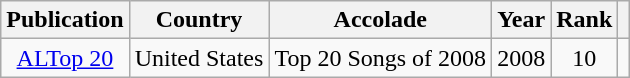<table class="wikitable plainrowheaders" style="text-align:center">
<tr>
<th>Publication</th>
<th>Country</th>
<th>Accolade</th>
<th>Year</th>
<th>Rank</th>
<th class="unsortable"></th>
</tr>
<tr>
<td><a href='#'>ALTop 20</a></td>
<td>United States</td>
<td>Top 20 Songs of 2008</td>
<td>2008</td>
<td>10</td>
<td></td>
</tr>
</table>
